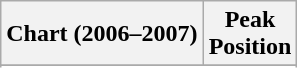<table class="wikitable sortable">
<tr>
<th align="left">Chart (2006–2007)</th>
<th align="center">Peak<br>Position</th>
</tr>
<tr>
</tr>
<tr>
</tr>
<tr>
</tr>
</table>
